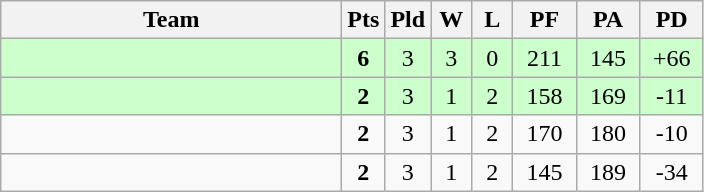<table class=wikitable style="text-align:center">
<tr>
<th width=220>Team</th>
<th width=20>Pts</th>
<th width=20>Pld</th>
<th width=20>W</th>
<th width=20>L</th>
<th width=35>PF</th>
<th width=35>PA</th>
<th width=35>PD</th>
</tr>
<tr style=background:#ccffcc>
<td align=left></td>
<td><strong>6</strong></td>
<td>3</td>
<td>3</td>
<td>0</td>
<td>211</td>
<td>145</td>
<td>+66</td>
</tr>
<tr style=background:#ccffcc>
<td align=left></td>
<td><strong>2</strong></td>
<td>3</td>
<td>1</td>
<td>2</td>
<td>158</td>
<td>169</td>
<td>-11</td>
</tr>
<tr>
<td align=left></td>
<td><strong>2</strong></td>
<td>3</td>
<td>1</td>
<td>2</td>
<td>170</td>
<td>180</td>
<td>-10</td>
</tr>
<tr>
<td align=left></td>
<td><strong>2</strong></td>
<td>3</td>
<td>1</td>
<td>2</td>
<td>145</td>
<td>189</td>
<td>-34</td>
</tr>
</table>
